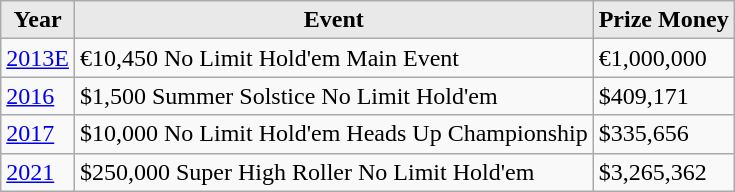<table class="wikitable">
<tr>
<th style="background: #E9E9E9;">Year</th>
<th style="background: #E9E9E9;">Event</th>
<th style="background: #E9E9E9;">Prize Money</th>
</tr>
<tr>
<td><a href='#'>2013E</a></td>
<td>€10,450 No Limit Hold'em Main Event</td>
<td>€1,000,000</td>
</tr>
<tr>
<td><a href='#'>2016</a></td>
<td>$1,500 Summer Solstice No Limit Hold'em</td>
<td>$409,171</td>
</tr>
<tr>
<td><a href='#'>2017</a></td>
<td>$10,000 No Limit Hold'em Heads Up Championship</td>
<td>$335,656</td>
</tr>
<tr>
<td><a href='#'>2021</a></td>
<td>$250,000 Super High Roller No Limit Hold'em</td>
<td>$3,265,362</td>
</tr>
</table>
